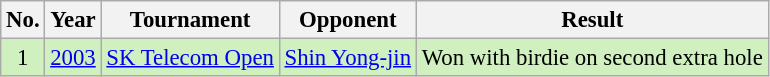<table class="wikitable" style="font-size:95%;">
<tr>
<th>No.</th>
<th>Year</th>
<th>Tournament</th>
<th>Opponent</th>
<th>Result</th>
</tr>
<tr style="background:#D0F0C0;">
<td align=center>1</td>
<td><a href='#'>2003</a></td>
<td><a href='#'>SK Telecom Open</a></td>
<td> <a href='#'>Shin Yong-jin</a></td>
<td>Won with birdie on second extra hole</td>
</tr>
</table>
